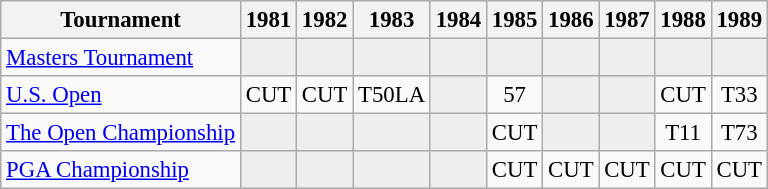<table class="wikitable" style="font-size:95%;text-align:center;">
<tr>
<th>Tournament</th>
<th>1981</th>
<th>1982</th>
<th>1983</th>
<th>1984</th>
<th>1985</th>
<th>1986</th>
<th>1987</th>
<th>1988</th>
<th>1989</th>
</tr>
<tr>
<td align=left><a href='#'>Masters Tournament</a></td>
<td style="background:#eeeeee;"></td>
<td style="background:#eeeeee;"></td>
<td style="background:#eeeeee;"></td>
<td style="background:#eeeeee;"></td>
<td style="background:#eeeeee;"></td>
<td style="background:#eeeeee;"></td>
<td style="background:#eeeeee;"></td>
<td style="background:#eeeeee;"></td>
<td style="background:#eeeeee;"></td>
</tr>
<tr>
<td align=left><a href='#'>U.S. Open</a></td>
<td>CUT</td>
<td>CUT</td>
<td>T50<span>LA</span></td>
<td style="background:#eeeeee;"></td>
<td>57</td>
<td style="background:#eeeeee;"></td>
<td style="background:#eeeeee;"></td>
<td>CUT</td>
<td>T33</td>
</tr>
<tr>
<td align=left><a href='#'>The Open Championship</a></td>
<td style="background:#eeeeee;"></td>
<td style="background:#eeeeee;"></td>
<td style="background:#eeeeee;"></td>
<td style="background:#eeeeee;"></td>
<td>CUT</td>
<td style="background:#eeeeee;"></td>
<td style="background:#eeeeee;"></td>
<td>T11</td>
<td>T73</td>
</tr>
<tr>
<td align=left><a href='#'>PGA Championship</a></td>
<td style="background:#eeeeee;"></td>
<td style="background:#eeeeee;"></td>
<td style="background:#eeeeee;"></td>
<td style="background:#eeeeee;"></td>
<td>CUT</td>
<td>CUT</td>
<td>CUT</td>
<td>CUT</td>
<td>CUT</td>
</tr>
</table>
